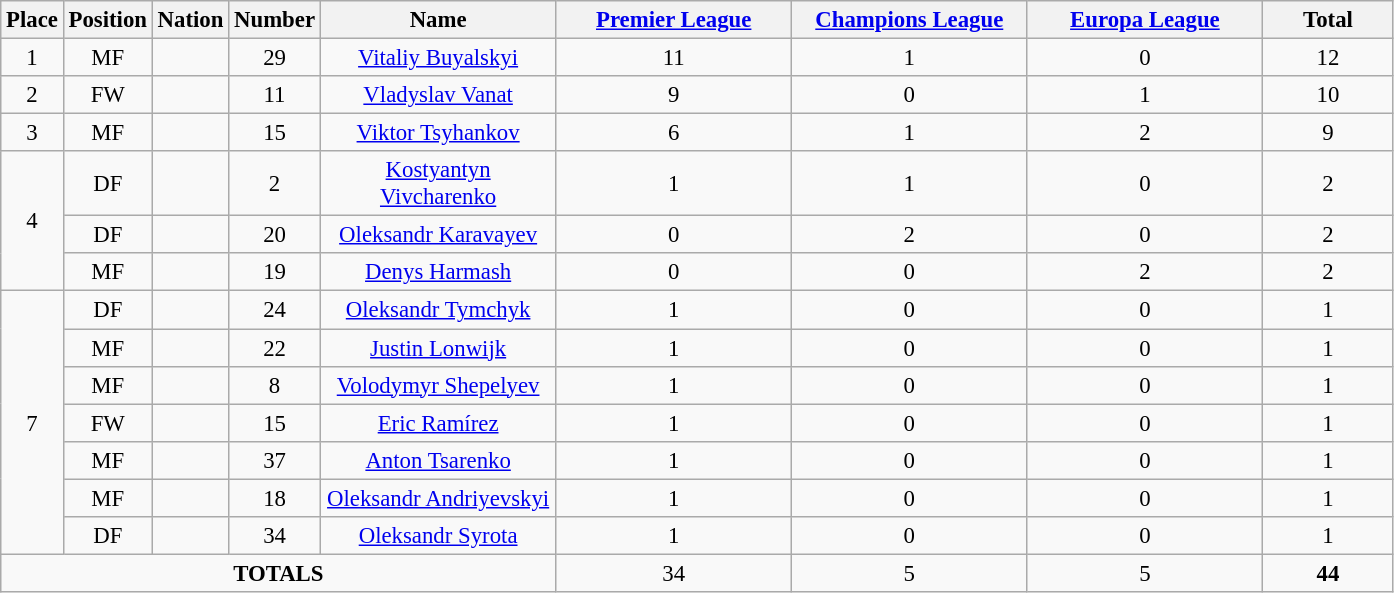<table class="wikitable" style="font-size: 95%; text-align: center;">
<tr>
<th width=20>Place</th>
<th width=20>Position</th>
<th width=20>Nation</th>
<th width=20>Number</th>
<th width=150>Name</th>
<th width=150><a href='#'>Premier League</a></th>
<th width=150><a href='#'>Champions League</a></th>
<th width=150><a href='#'>Europa League</a></th>
<th width=80>Total</th>
</tr>
<tr>
<td>1</td>
<td>MF</td>
<td></td>
<td>29</td>
<td><a href='#'>Vitaliy Buyalskyi</a></td>
<td>11</td>
<td>1</td>
<td>0</td>
<td>12</td>
</tr>
<tr>
<td>2</td>
<td>FW</td>
<td></td>
<td>11</td>
<td><a href='#'>Vladyslav Vanat</a></td>
<td>9</td>
<td>0</td>
<td>1</td>
<td>10</td>
</tr>
<tr>
<td>3</td>
<td>MF</td>
<td></td>
<td>15</td>
<td><a href='#'>Viktor Tsyhankov</a></td>
<td>6</td>
<td>1</td>
<td>2</td>
<td>9</td>
</tr>
<tr>
<td rowspan="3">4</td>
<td>DF</td>
<td></td>
<td>2</td>
<td><a href='#'>Kostyantyn Vivcharenko</a></td>
<td>1</td>
<td>1</td>
<td>0</td>
<td>2</td>
</tr>
<tr>
<td>DF</td>
<td></td>
<td>20</td>
<td><a href='#'>Oleksandr Karavayev</a></td>
<td>0</td>
<td>2</td>
<td>0</td>
<td>2</td>
</tr>
<tr>
<td>MF</td>
<td></td>
<td>19</td>
<td><a href='#'>Denys Harmash</a></td>
<td>0</td>
<td>0</td>
<td>2</td>
<td>2</td>
</tr>
<tr>
<td rowspan="7">7</td>
<td>DF</td>
<td></td>
<td>24</td>
<td><a href='#'>Oleksandr Tymchyk</a></td>
<td>1</td>
<td>0</td>
<td>0</td>
<td>1</td>
</tr>
<tr>
<td>MF</td>
<td></td>
<td>22</td>
<td><a href='#'>Justin Lonwijk</a></td>
<td>1</td>
<td>0</td>
<td>0</td>
<td>1</td>
</tr>
<tr>
<td>MF</td>
<td></td>
<td>8</td>
<td><a href='#'>Volodymyr Shepelyev</a></td>
<td>1</td>
<td>0</td>
<td>0</td>
<td>1</td>
</tr>
<tr>
<td>FW</td>
<td></td>
<td>15</td>
<td><a href='#'>Eric Ramírez</a></td>
<td>1</td>
<td>0</td>
<td>0</td>
<td>1</td>
</tr>
<tr>
<td>MF</td>
<td></td>
<td>37</td>
<td><a href='#'>Anton Tsarenko</a></td>
<td>1</td>
<td>0</td>
<td>0</td>
<td>1</td>
</tr>
<tr>
<td>MF</td>
<td></td>
<td>18</td>
<td><a href='#'>Oleksandr Andriyevskyi</a></td>
<td>1</td>
<td>0</td>
<td>0</td>
<td>1</td>
</tr>
<tr>
<td>DF</td>
<td></td>
<td>34</td>
<td><a href='#'>Oleksandr Syrota</a></td>
<td>1</td>
<td>0</td>
<td>0</td>
<td>1</td>
</tr>
<tr>
<td colspan="5"><strong>TOTALS</strong></td>
<td>34</td>
<td>5</td>
<td>5</td>
<td><strong>44</strong></td>
</tr>
</table>
